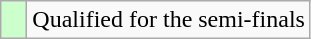<table class="wikitable">
<tr>
<td width=10px bgcolor="#ccffcc"></td>
<td>Qualified for the semi-finals</td>
</tr>
</table>
